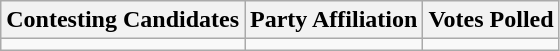<table class="wikitable sortable">
<tr>
<th>Contesting Candidates</th>
<th>Party Affiliation</th>
<th>Votes Polled</th>
</tr>
<tr>
<td></td>
<td></td>
<td></td>
</tr>
</table>
